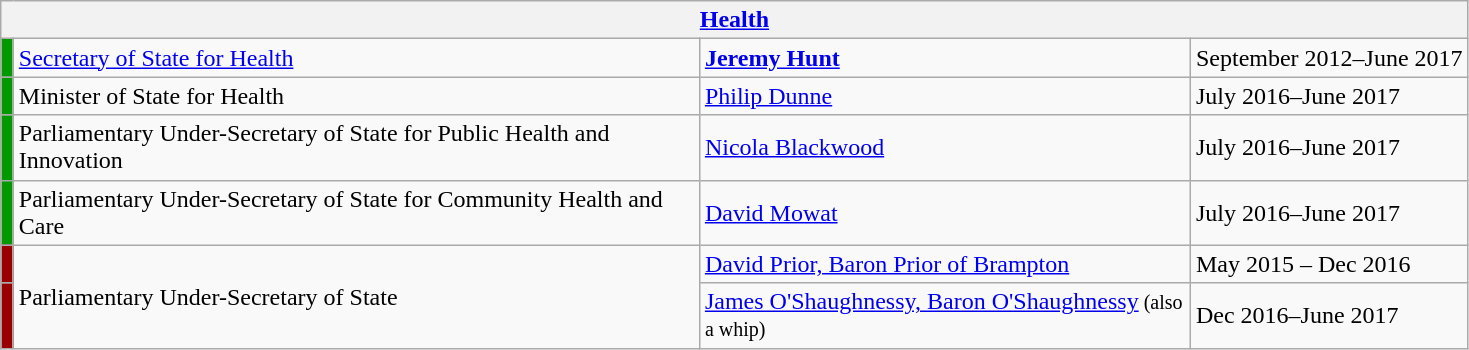<table class="wikitable">
<tr>
<th colspan="4"><a href='#'>Health</a></th>
</tr>
<tr>
<td style="width:1px; background:#090;"></td>
<td style="width: 450px;"><a href='#'>Secretary of State for Health</a></td>
<td style="width: 320px;"><strong><a href='#'>Jeremy Hunt</a></strong></td>
<td>September 2012–June 2017</td>
</tr>
<tr>
<td style="width:1px; background:#090;"></td>
<td>Minister of State for Health</td>
<td><a href='#'>Philip Dunne</a></td>
<td>July 2016–June 2017</td>
</tr>
<tr>
<td style="width:1px; background:#090;"></td>
<td>Parliamentary Under-Secretary of State for Public Health and Innovation</td>
<td><a href='#'>Nicola Blackwood</a></td>
<td>July 2016–June 2017</td>
</tr>
<tr>
<td style="width:1px; background:#090;"></td>
<td>Parliamentary Under-Secretary of State for Community Health and Care</td>
<td><a href='#'>David Mowat</a></td>
<td>July 2016–June 2017</td>
</tr>
<tr>
<td style="width:1px; background:#900;"></td>
<td rowspan="2">Parliamentary Under-Secretary of State</td>
<td><a href='#'>David Prior, Baron Prior of Brampton</a></td>
<td>May 2015 – Dec 2016</td>
</tr>
<tr>
<td style="width:1px; background:#900;"></td>
<td><a href='#'>James O'Shaughnessy, Baron O'Shaughnessy</a><small> (also a whip)</small></td>
<td>Dec 2016–June 2017</td>
</tr>
</table>
